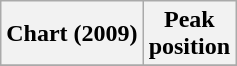<table class="wikitable sortable">
<tr>
<th align="center">Chart (2009)</th>
<th align="center">Peak<br>position</th>
</tr>
<tr>
</tr>
</table>
